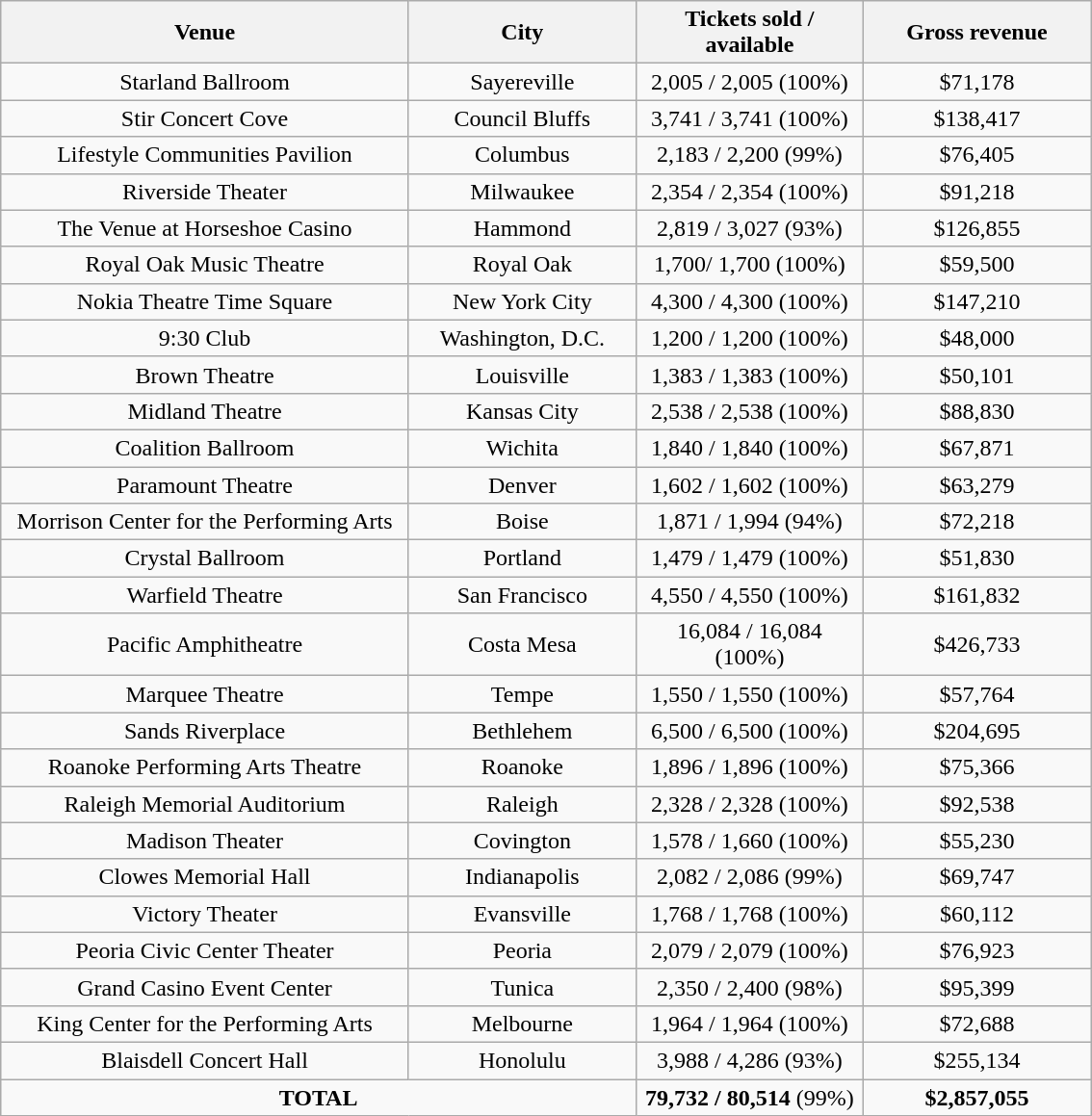<table class="wikitable" style="text-align:center;">
<tr>
<th width="275">Venue</th>
<th width="150">City</th>
<th width="150">Tickets sold / available</th>
<th width="150">Gross revenue</th>
</tr>
<tr>
<td>Starland Ballroom</td>
<td>Sayereville</td>
<td>2,005 / 2,005 (100%)</td>
<td>$71,178</td>
</tr>
<tr>
<td>Stir Concert Cove</td>
<td>Council Bluffs</td>
<td>3,741 / 3,741 (100%)</td>
<td>$138,417</td>
</tr>
<tr>
<td>Lifestyle Communities Pavilion</td>
<td>Columbus</td>
<td>2,183 / 2,200 (99%)</td>
<td>$76,405</td>
</tr>
<tr>
<td>Riverside Theater</td>
<td>Milwaukee</td>
<td>2,354 / 2,354 (100%)</td>
<td>$91,218</td>
</tr>
<tr>
<td>The Venue at Horseshoe Casino</td>
<td>Hammond</td>
<td>2,819 / 3,027 (93%)</td>
<td>$126,855</td>
</tr>
<tr>
<td>Royal Oak Music Theatre</td>
<td>Royal Oak</td>
<td>1,700/ 1,700 (100%)</td>
<td>$59,500</td>
</tr>
<tr>
<td>Nokia Theatre Time Square</td>
<td>New York City</td>
<td>4,300 / 4,300 (100%)</td>
<td>$147,210 </td>
</tr>
<tr>
<td>9:30 Club</td>
<td>Washington, D.C.</td>
<td>1,200 / 1,200 (100%)</td>
<td>$48,000</td>
</tr>
<tr>
<td>Brown Theatre</td>
<td>Louisville</td>
<td>1,383 / 1,383 (100%)</td>
<td>$50,101</td>
</tr>
<tr>
<td>Midland Theatre</td>
<td>Kansas City</td>
<td>2,538 / 2,538 (100%)</td>
<td>$88,830</td>
</tr>
<tr>
<td>Coalition Ballroom</td>
<td>Wichita</td>
<td>1,840 / 1,840 (100%)</td>
<td>$67,871</td>
</tr>
<tr>
<td>Paramount Theatre</td>
<td>Denver</td>
<td>1,602 / 1,602 (100%)</td>
<td>$63,279</td>
</tr>
<tr>
<td>Morrison Center for the Performing Arts</td>
<td>Boise</td>
<td>1,871 / 1,994 (94%)</td>
<td>$72,218</td>
</tr>
<tr>
<td>Crystal Ballroom</td>
<td>Portland</td>
<td>1,479 / 1,479 (100%)</td>
<td>$51,830</td>
</tr>
<tr>
<td>Warfield Theatre</td>
<td>San Francisco</td>
<td>4,550 / 4,550 (100%)</td>
<td>$161,832</td>
</tr>
<tr>
<td>Pacific Amphitheatre</td>
<td>Costa Mesa</td>
<td>16,084 / 16,084 (100%)</td>
<td>$426,733</td>
</tr>
<tr>
<td>Marquee Theatre</td>
<td>Tempe</td>
<td>1,550 / 1,550 (100%)</td>
<td>$57,764</td>
</tr>
<tr>
<td>Sands Riverplace</td>
<td>Bethlehem</td>
<td>6,500 / 6,500 (100%)</td>
<td>$204,695</td>
</tr>
<tr>
<td>Roanoke Performing Arts Theatre</td>
<td>Roanoke</td>
<td>1,896 / 1,896 (100%)</td>
<td>$75,366</td>
</tr>
<tr>
<td>Raleigh Memorial Auditorium</td>
<td>Raleigh</td>
<td>2,328 / 2,328 (100%)</td>
<td>$92,538</td>
</tr>
<tr>
<td>Madison Theater</td>
<td>Covington</td>
<td>1,578 / 1,660 (100%)</td>
<td>$55,230</td>
</tr>
<tr>
<td>Clowes Memorial Hall</td>
<td>Indianapolis</td>
<td>2,082 / 2,086 (99%)</td>
<td>$69,747</td>
</tr>
<tr>
<td>Victory Theater</td>
<td>Evansville</td>
<td>1,768 / 1,768 (100%)</td>
<td>$60,112</td>
</tr>
<tr>
<td>Peoria Civic Center Theater</td>
<td>Peoria</td>
<td>2,079 / 2,079 (100%)</td>
<td>$76,923</td>
</tr>
<tr>
<td>Grand Casino Event Center</td>
<td>Tunica</td>
<td>2,350 / 2,400 (98%)</td>
<td>$95,399</td>
</tr>
<tr>
<td>King Center for the Performing Arts</td>
<td>Melbourne</td>
<td>1,964 / 1,964 (100%)</td>
<td>$72,688</td>
</tr>
<tr>
<td>Blaisdell Concert Hall</td>
<td>Honolulu</td>
<td>3,988 / 4,286 (93%)</td>
<td>$255,134</td>
</tr>
<tr>
<td colspan="2"><strong>TOTAL</strong></td>
<td><strong>79,732 / 80,514</strong> (99%)</td>
<td><strong>$2,857,055</strong></td>
</tr>
</table>
